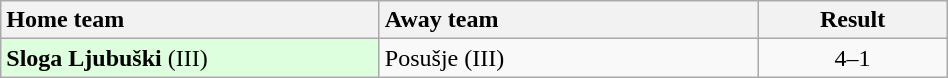<table class="wikitable" style="width:50%">
<tr>
<th style="width:40%; text-align:left">Home team</th>
<th style="width:40%; text-align:left">Away team</th>
<th>Result</th>
</tr>
<tr>
<td bgcolor="#ddffdd"><strong>Sloga Ljubuški</strong> (III)</td>
<td>Posušje (III)</td>
<td style="text-align:center">4–1</td>
</tr>
</table>
